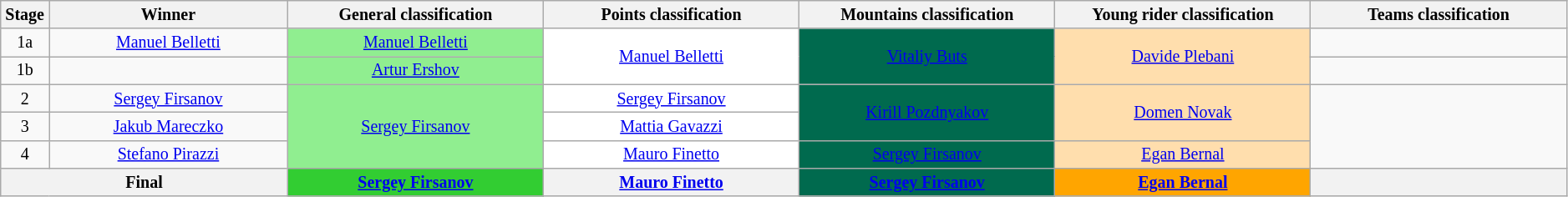<table class=wikitable style="text-align: center; font-size:smaller;">
<tr>
<th style="width:1%;">Stage</th>
<th style="width:14%;">Winner</th>
<th style="width:15%;">General classification<br></th>
<th style="width:15%;">Points classification<br></th>
<th style="width:15%;">Mountains classification<br></th>
<th style="width:15%;">Young rider classification<br></th>
<th style="width:15%;">Teams classification<br></th>
</tr>
<tr>
<td>1a</td>
<td><a href='#'>Manuel Belletti</a></td>
<td style="background:lightgreen;"><a href='#'>Manuel Belletti</a></td>
<td style="background:white;" rowspan=2><a href='#'>Manuel Belletti</a></td>
<td style="background-color:#006A4E;" rowspan=2><a href='#'>Vitaliy Buts</a></td>
<td style="background:navajowhite;" rowspan=2><a href='#'>Davide Plebani</a></td>
<td></td>
</tr>
<tr>
<td>1b</td>
<td></td>
<td style="background-color:lightgreen;"><a href='#'>Artur Ershov</a></td>
<td></td>
</tr>
<tr>
<td>2</td>
<td><a href='#'>Sergey Firsanov</a></td>
<td style="background-color:lightgreen;" rowspan=3><a href='#'>Sergey Firsanov</a></td>
<td style="background:white;"><a href='#'>Sergey Firsanov</a></td>
<td style="background-color:#006A4E;" rowspan=2><a href='#'>Kirill Pozdnyakov</a></td>
<td style="background:navajowhite;" rowspan=2><a href='#'>Domen Novak</a></td>
<td rowspan=3></td>
</tr>
<tr>
<td>3</td>
<td><a href='#'>Jakub Mareczko</a></td>
<td style="background:white;"><a href='#'>Mattia Gavazzi</a></td>
</tr>
<tr>
<td>4</td>
<td><a href='#'>Stefano Pirazzi</a></td>
<td style="background:white;"><a href='#'>Mauro Finetto</a></td>
<td style="background-color:#006A4E;"><a href='#'>Sergey Firsanov</a></td>
<td style="background:navajowhite;"><a href='#'>Egan Bernal</a></td>
</tr>
<tr>
<th colspan=2><strong>Final</strong></th>
<th style="background-color:limegreen;"><a href='#'>Sergey Firsanov</a></th>
<th style="background:offwhite;"><a href='#'>Mauro Finetto</a></th>
<th style="background-color:#006A4E;"><a href='#'>Sergey Firsanov</a></th>
<th style="background:orange;"><a href='#'>Egan Bernal</a></th>
<th></th>
</tr>
</table>
